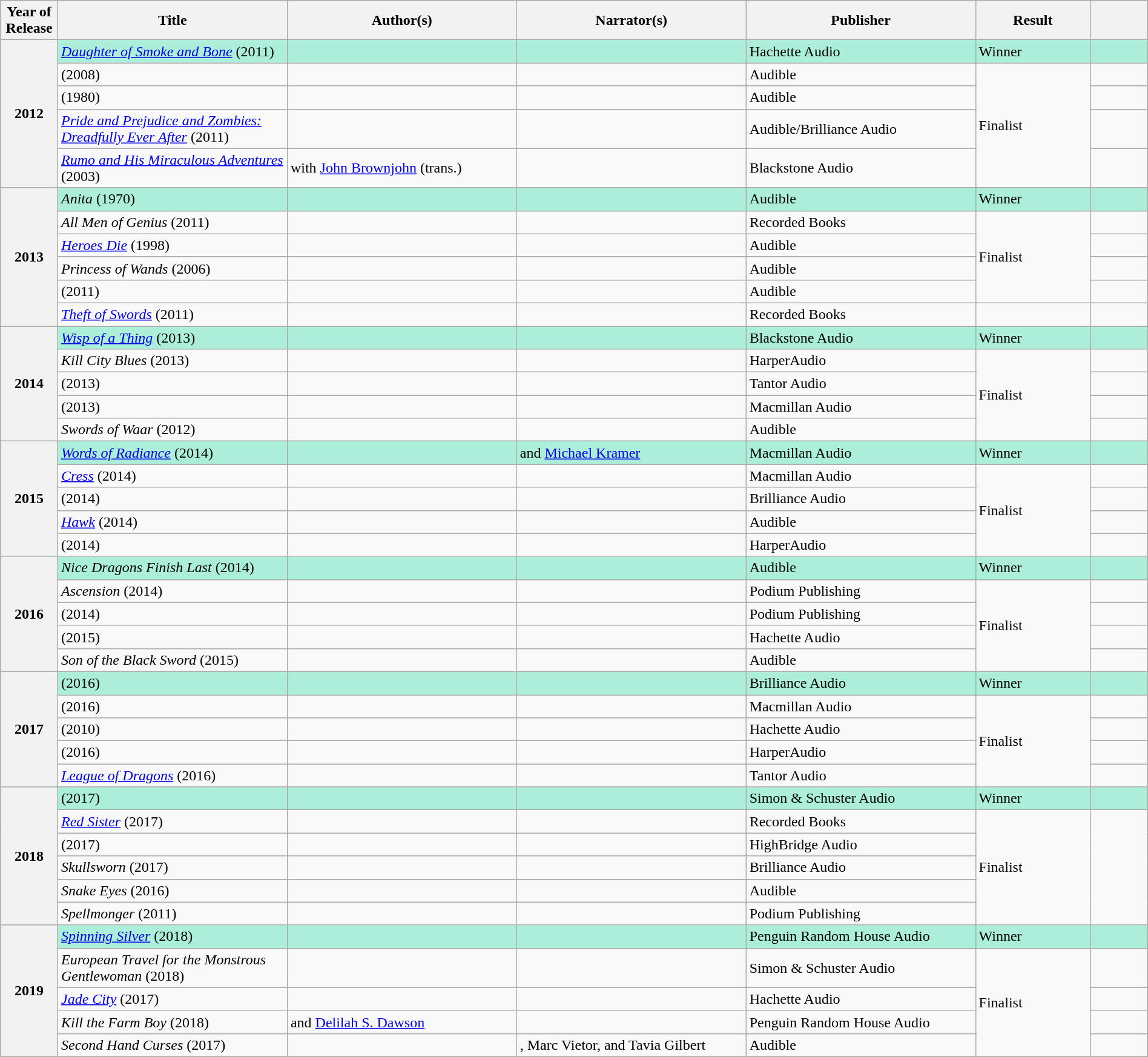<table class="wikitable sortable mw-collapsible" style="width:100%">
<tr>
<th scope="col" width="5%">Year of Release</th>
<th scope="col" width="20%">Title</th>
<th scope="col" width="20%">Author(s)</th>
<th scope="col" width="20%">Narrator(s)</th>
<th scope="col" width="20%">Publisher</th>
<th scope="col" width="10%">Result</th>
<th scope="col" width="5%"></th>
</tr>
<tr style="background:#ABEED9">
<th rowspan="5">2012<br></th>
<td><em><a href='#'>Daughter of Smoke and Bone</a></em> (2011)</td>
<td></td>
<td></td>
<td>Hachette Audio</td>
<td>Winner</td>
<td></td>
</tr>
<tr>
<td><em></em> (2008)</td>
<td></td>
<td></td>
<td>Audible</td>
<td rowspan="4">Finalist</td>
<td></td>
</tr>
<tr>
<td><em></em> (1980)</td>
<td></td>
<td></td>
<td>Audible</td>
<td></td>
</tr>
<tr>
<td><em><a href='#'>Pride and Prejudice and Zombies: Dreadfully Ever After</a></em> (2011)</td>
<td></td>
<td></td>
<td>Audible/Brilliance Audio</td>
<td></td>
</tr>
<tr>
<td><em><a href='#'>Rumo and His Miraculous Adventures</a></em> (2003)</td>
<td> with <a href='#'>John Brownjohn</a> (trans.)</td>
<td></td>
<td>Blackstone Audio</td>
<td></td>
</tr>
<tr style="background:#ABEED9">
<th rowspan="6">2013<br></th>
<td><em>Anita</em> (1970)</td>
<td></td>
<td></td>
<td>Audible</td>
<td>Winner</td>
<td></td>
</tr>
<tr>
<td><em>All Men of Genius</em> (2011)</td>
<td></td>
<td></td>
<td>Recorded Books</td>
<td rowspan="4">Finalist</td>
<td></td>
</tr>
<tr>
<td><em><a href='#'>Heroes Die</a></em> (1998)</td>
<td></td>
<td></td>
<td>Audible</td>
<td></td>
</tr>
<tr>
<td><em>Princess of Wands</em> (2006)</td>
<td></td>
<td></td>
<td>Audible</td>
<td></td>
</tr>
<tr>
<td><em></em> (2011)</td>
<td></td>
<td></td>
<td>Audible</td>
<td></td>
</tr>
<tr>
<td><em><a href='#'>Theft of Swords</a></em> (2011)</td>
<td></td>
<td></td>
<td>Recorded Books</td>
<td></td>
<td></td>
</tr>
<tr style="background:#ABEED9">
<th rowspan="5">2014<br></th>
<td><em><a href='#'>Wisp of a Thing</a></em> (2013)</td>
<td></td>
<td></td>
<td>Blackstone Audio</td>
<td>Winner</td>
<td></td>
</tr>
<tr>
<td><em>Kill City Blues</em> (2013)</td>
<td></td>
<td></td>
<td>HarperAudio</td>
<td rowspan="4">Finalist</td>
<td></td>
</tr>
<tr>
<td><em></em> (2013)</td>
<td></td>
<td></td>
<td>Tantor Audio</td>
<td></td>
</tr>
<tr>
<td><em></em> (2013)</td>
<td></td>
<td></td>
<td>Macmillan Audio</td>
<td></td>
</tr>
<tr>
<td><em>Swords of Waar</em> (2012)</td>
<td></td>
<td></td>
<td>Audible</td>
<td></td>
</tr>
<tr style="background:#ABEED9">
<th rowspan="5">2015<br></th>
<td><em><a href='#'>Words of Radiance</a></em> (2014)</td>
<td></td>
<td> and <a href='#'>Michael Kramer</a></td>
<td>Macmillan Audio</td>
<td>Winner</td>
<td></td>
</tr>
<tr>
<td><em><a href='#'>Cress</a></em> (2014)</td>
<td></td>
<td></td>
<td>Macmillan Audio</td>
<td rowspan="4">Finalist</td>
<td></td>
</tr>
<tr>
<td><em></em> (2014)</td>
<td></td>
<td></td>
<td>Brilliance Audio</td>
<td></td>
</tr>
<tr>
<td><em><a href='#'>Hawk</a></em> (2014)</td>
<td></td>
<td></td>
<td>Audible</td>
<td></td>
</tr>
<tr>
<td><em></em> (2014)</td>
<td></td>
<td></td>
<td>HarperAudio</td>
<td></td>
</tr>
<tr style="background:#ABEED9">
<th rowspan="5">2016<br></th>
<td><em>Nice Dragons Finish Last</em> (2014)</td>
<td></td>
<td></td>
<td>Audible</td>
<td>Winner</td>
<td></td>
</tr>
<tr>
<td><em>Ascension</em> (2014)</td>
<td></td>
<td></td>
<td>Podium Publishing</td>
<td rowspan="4">Finalist</td>
<td></td>
</tr>
<tr>
<td><em></em> (2014)</td>
<td></td>
<td></td>
<td>Podium Publishing</td>
<td></td>
</tr>
<tr>
<td><em></em> (2015)</td>
<td></td>
<td></td>
<td>Hachette Audio</td>
<td></td>
</tr>
<tr>
<td><em>Son of the Black Sword</em> (2015)</td>
<td></td>
<td></td>
<td>Audible</td>
<td></td>
</tr>
<tr style="background:#ABEED9">
<th rowspan="5">2017<br></th>
<td><em></em> (2016)</td>
<td></td>
<td></td>
<td>Brilliance Audio</td>
<td>Winner</td>
<td></td>
</tr>
<tr>
<td><em></em> (2016)</td>
<td></td>
<td></td>
<td>Macmillan Audio</td>
<td rowspan="4">Finalist</td>
<td></td>
</tr>
<tr>
<td><em></em> (2010)</td>
<td></td>
<td></td>
<td>Hachette Audio</td>
<td></td>
</tr>
<tr>
<td><em></em> (2016)</td>
<td></td>
<td></td>
<td>HarperAudio</td>
<td></td>
</tr>
<tr>
<td><em><a href='#'>League of Dragons</a></em> (2016)</td>
<td></td>
<td></td>
<td>Tantor Audio</td>
<td></td>
</tr>
<tr style="background:#ABEED9">
<th rowspan="6">2018<br></th>
<td><em></em> (2017)</td>
<td></td>
<td></td>
<td>Simon & Schuster Audio</td>
<td>Winner</td>
<td></td>
</tr>
<tr>
<td><em><a href='#'>Red Sister</a></em> (2017)</td>
<td></td>
<td></td>
<td>Recorded Books</td>
<td rowspan="5">Finalist</td>
<td rowspan="5"></td>
</tr>
<tr>
<td><em></em> (2017)</td>
<td></td>
<td></td>
<td>HighBridge Audio</td>
</tr>
<tr>
<td><em>Skullsworn</em> (2017)</td>
<td></td>
<td></td>
<td>Brilliance Audio</td>
</tr>
<tr>
<td><em>Snake Eyes</em> (2016)</td>
<td></td>
<td></td>
<td>Audible</td>
</tr>
<tr>
<td><em>Spellmonger</em> (2011)</td>
<td></td>
<td></td>
<td>Podium Publishing</td>
</tr>
<tr style="background:#ABEED9">
<th rowspan="5">2019<br></th>
<td><em><a href='#'>Spinning Silver</a></em> (2018)</td>
<td></td>
<td></td>
<td>Penguin Random House Audio</td>
<td>Winner</td>
<td></td>
</tr>
<tr>
<td><em>European Travel for the Monstrous Gentlewoman</em> (2018)</td>
<td></td>
<td {{sortname></td>
<td>Simon & Schuster Audio</td>
<td rowspan="4">Finalist</td>
<td></td>
</tr>
<tr>
<td><em><a href='#'>Jade City</a></em> (2017)</td>
<td></td>
<td></td>
<td>Hachette Audio</td>
<td></td>
</tr>
<tr>
<td><em>Kill the Farm Boy</em> (2018)</td>
<td> and <a href='#'>Delilah S. Dawson</a></td>
<td></td>
<td>Penguin Random House Audio</td>
<td></td>
</tr>
<tr>
<td><em>Second Hand Curses</em> (2017)</td>
<td></td>
<td>, Marc Vietor, and Tavia Gilbert</td>
<td>Audible</td>
<td></td>
</tr>
</table>
